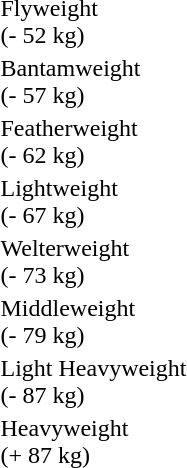<table>
<tr>
<td>Flyweight<br>(- 52 kg) </td>
<td></td>
<td></td>
<td></td>
</tr>
<tr>
<td>Bantamweight<br>(- 57 kg) </td>
<td></td>
<td></td>
<td></td>
</tr>
<tr>
<td>Featherweight<br>(- 62 kg) </td>
<td></td>
<td></td>
<td></td>
</tr>
<tr>
<td>Lightweight<br>(- 67 kg) </td>
<td></td>
<td></td>
<td></td>
</tr>
<tr>
<td>Welterweight<br>(- 73 kg) </td>
<td></td>
<td></td>
<td></td>
</tr>
<tr>
<td>Middleweight<br>(- 79 kg) </td>
<td></td>
<td></td>
<td></td>
</tr>
<tr>
<td>Light Heavyweight<br>(- 87 kg) </td>
<td></td>
<td></td>
<td></td>
</tr>
<tr>
<td>Heavyweight<br>(+ 87 kg) </td>
<td></td>
<td></td>
<td></td>
</tr>
</table>
